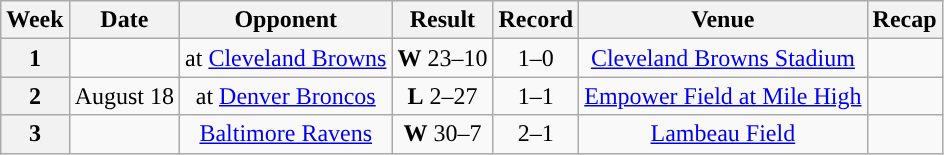<table class="wikitable" style="text-align:center">
<tr>
<th>Week</th>
<th>Date</th>
<th>Opponent</th>
<th>Result</th>
<th>Record</th>
<th>Venue</th>
<th>Recap</th>
</tr>
<tr>
<th>1</th>
<td></td>
<td>at <a href='#'>Cleveland Browns</a></td>
<td><strong>W</strong> 23–10</td>
<td>1–0</td>
<td><a href='#'>Cleveland Browns Stadium</a></td>
<td></td>
</tr>
<tr>
<th>2</th>
<td>August 18</td>
<td>at <a href='#'>Denver Broncos</a></td>
<td><strong>L</strong> 2–27</td>
<td>1–1</td>
<td><a href='#'>Empower Field at Mile High</a></td>
<td></td>
</tr>
<tr>
<th>3</th>
<td></td>
<td><a href='#'>Baltimore Ravens</a></td>
<td><strong>W</strong> 30–7</td>
<td>2–1</td>
<td><a href='#'>Lambeau Field</a></td>
<td></td>
</tr>
</table>
